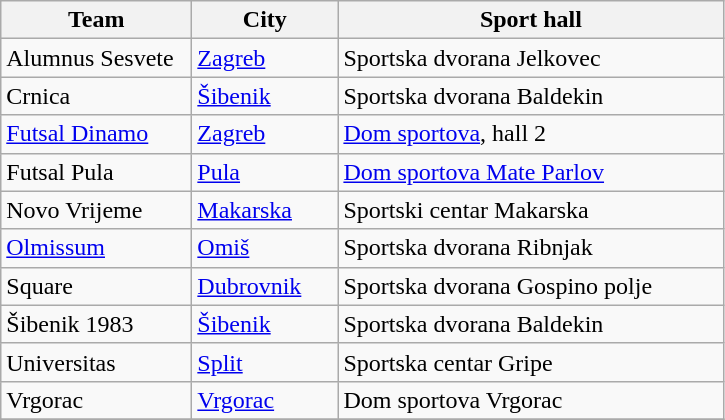<table class="wikitable sortable">
<tr>
<th width="120">Team</th>
<th width="90">City</th>
<th width="250">Sport hall</th>
</tr>
<tr>
<td>Alumnus Sesvete</td>
<td><a href='#'>Zagreb</a></td>
<td>Sportska dvorana Jelkovec</td>
</tr>
<tr>
<td>Crnica</td>
<td><a href='#'>Šibenik</a></td>
<td>Sportska dvorana Baldekin</td>
</tr>
<tr>
<td><a href='#'>Futsal Dinamo</a></td>
<td><a href='#'>Zagreb</a></td>
<td><a href='#'>Dom sportova</a>, hall 2</td>
</tr>
<tr>
<td>Futsal Pula</td>
<td><a href='#'>Pula</a></td>
<td><a href='#'>Dom sportova Mate Parlov</a></td>
</tr>
<tr>
<td>Novo Vrijeme</td>
<td><a href='#'>Makarska</a></td>
<td>Sportski centar Makarska</td>
</tr>
<tr>
<td><a href='#'>Olmissum</a></td>
<td><a href='#'>Omiš</a></td>
<td>Sportska dvorana Ribnjak</td>
</tr>
<tr>
<td>Square</td>
<td><a href='#'>Dubrovnik</a></td>
<td>Sportska dvorana Gospino polje</td>
</tr>
<tr>
<td>Šibenik 1983</td>
<td><a href='#'>Šibenik</a></td>
<td>Sportska dvorana Baldekin</td>
</tr>
<tr>
<td>Universitas</td>
<td><a href='#'>Split</a></td>
<td>Sportska centar Gripe</td>
</tr>
<tr>
<td>Vrgorac</td>
<td><a href='#'>Vrgorac</a></td>
<td>Dom sportova Vrgorac</td>
</tr>
<tr>
</tr>
</table>
